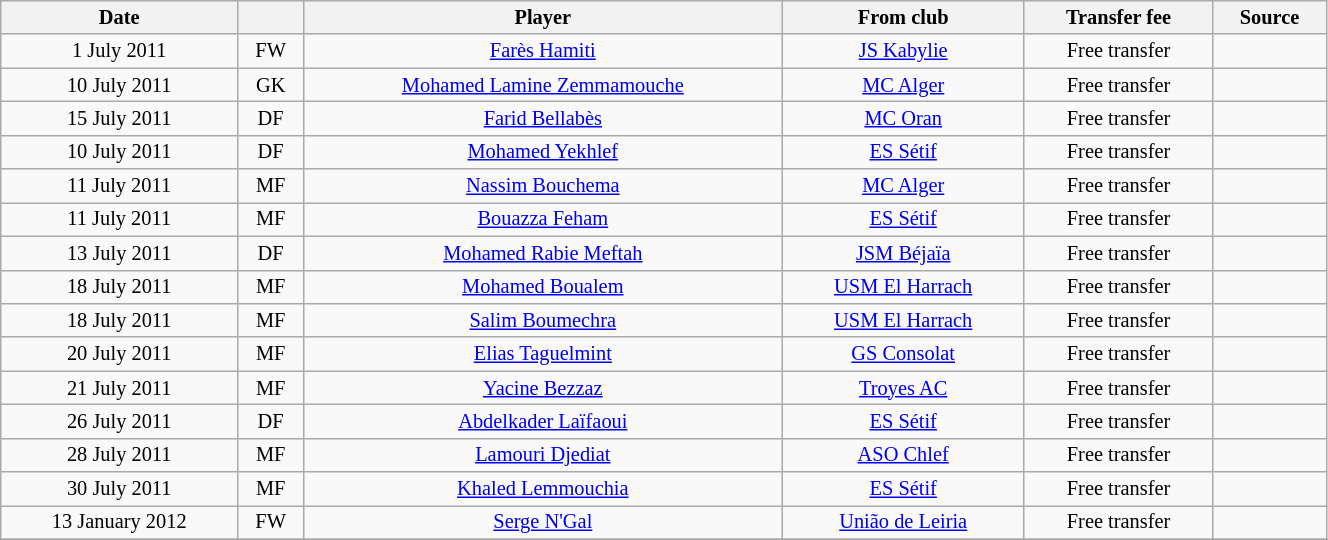<table class="wikitable sortable" style="width:70%; text-align:center; font-size:85%; text-align:centre;">
<tr>
<th>Date</th>
<th></th>
<th>Player</th>
<th>From club</th>
<th>Transfer fee</th>
<th>Source</th>
</tr>
<tr>
<td>1 July 2011</td>
<td>FW</td>
<td> <a href='#'>Farès Hamiti</a></td>
<td><a href='#'>JS Kabylie</a></td>
<td>Free transfer</td>
<td></td>
</tr>
<tr>
<td>10 July 2011</td>
<td>GK</td>
<td> <a href='#'>Mohamed Lamine Zemmamouche</a></td>
<td><a href='#'>MC Alger</a></td>
<td>Free transfer</td>
<td></td>
</tr>
<tr>
<td>15 July 2011</td>
<td>DF</td>
<td> <a href='#'>Farid Bellabès</a></td>
<td><a href='#'>MC Oran</a></td>
<td>Free transfer</td>
<td></td>
</tr>
<tr>
<td>10 July 2011</td>
<td>DF</td>
<td> <a href='#'>Mohamed Yekhlef</a></td>
<td><a href='#'>ES Sétif</a></td>
<td>Free transfer</td>
<td></td>
</tr>
<tr>
<td>11 July 2011</td>
<td>MF</td>
<td> <a href='#'>Nassim Bouchema</a></td>
<td><a href='#'>MC Alger</a></td>
<td>Free transfer</td>
<td></td>
</tr>
<tr>
<td>11 July 2011</td>
<td>MF</td>
<td> <a href='#'>Bouazza Feham</a></td>
<td><a href='#'>ES Sétif</a></td>
<td>Free transfer</td>
<td></td>
</tr>
<tr>
<td>13 July 2011</td>
<td>DF</td>
<td> <a href='#'>Mohamed Rabie Meftah</a></td>
<td><a href='#'>JSM Béjaïa</a></td>
<td>Free transfer</td>
<td></td>
</tr>
<tr>
<td>18 July 2011</td>
<td>MF</td>
<td> <a href='#'>Mohamed Boualem</a></td>
<td><a href='#'>USM El Harrach</a></td>
<td>Free transfer</td>
<td></td>
</tr>
<tr>
<td>18 July 2011</td>
<td>MF</td>
<td> <a href='#'>Salim Boumechra</a></td>
<td><a href='#'>USM El Harrach</a></td>
<td>Free transfer</td>
<td></td>
</tr>
<tr>
<td>20 July 2011</td>
<td>MF</td>
<td> <a href='#'>Elias Taguelmint</a></td>
<td> <a href='#'>GS Consolat</a></td>
<td>Free transfer</td>
<td></td>
</tr>
<tr>
<td>21 July 2011</td>
<td>MF</td>
<td> <a href='#'>Yacine Bezzaz</a></td>
<td> <a href='#'>Troyes AC</a></td>
<td>Free transfer</td>
<td></td>
</tr>
<tr>
<td>26 July 2011</td>
<td>DF</td>
<td> <a href='#'>Abdelkader Laïfaoui</a></td>
<td><a href='#'>ES Sétif</a></td>
<td>Free transfer</td>
<td></td>
</tr>
<tr>
<td>28 July 2011</td>
<td>MF</td>
<td> <a href='#'>Lamouri Djediat</a></td>
<td><a href='#'>ASO Chlef</a></td>
<td>Free transfer</td>
<td></td>
</tr>
<tr>
<td>30 July 2011</td>
<td>MF</td>
<td> <a href='#'>Khaled Lemmouchia</a></td>
<td><a href='#'>ES Sétif</a></td>
<td>Free transfer</td>
<td></td>
</tr>
<tr>
<td>13 January 2012</td>
<td>FW</td>
<td> <a href='#'>Serge N'Gal</a></td>
<td> <a href='#'>União de Leiria</a></td>
<td>Free transfer</td>
<td></td>
</tr>
<tr>
</tr>
</table>
